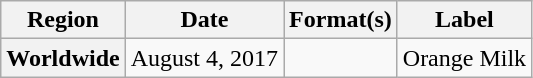<table class="wikitable plainrowheaders">
<tr>
<th scope="col">Region</th>
<th scope="col">Date</th>
<th scope="col">Format(s)</th>
<th scope="col">Label</th>
</tr>
<tr>
<th scope="row">Worldwide</th>
<td>August 4, 2017</td>
<td></td>
<td>Orange Milk</td>
</tr>
</table>
